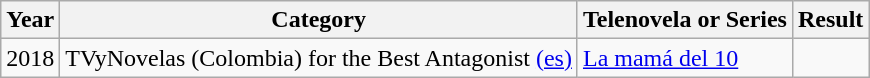<table class="wikitable">
<tr>
<th><strong>Year</strong></th>
<th><strong>Category</strong></th>
<th><strong>Telenovela or Series</strong></th>
<th>Result</th>
</tr>
<tr>
<td rowspan=2>2018</td>
<td>TVyNovelas (Colombia) for the Best Antagonist <a href='#'>(es)</a></td>
<td><a href='#'>La mamá del 10</a></td>
<td></td>
</tr>
</table>
